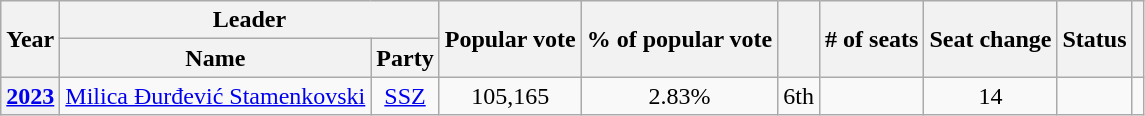<table class="wikitable" style="text-align:center">
<tr>
<th rowspan="2">Year</th>
<th colspan="2">Leader</th>
<th rowspan="2">Popular vote</th>
<th rowspan="2">% of popular vote</th>
<th rowspan="2"></th>
<th rowspan="2"># of seats</th>
<th rowspan="2">Seat change</th>
<th rowspan="2">Status</th>
<th rowspan="2"></th>
</tr>
<tr>
<th>Name</th>
<th>Party</th>
</tr>
<tr>
<th><a href='#'>2023</a></th>
<td><a href='#'>Milica Đurđević Stamenkovski</a></td>
<td><a href='#'>SSZ</a></td>
<td>105,165</td>
<td>2.83%</td>
<td> 6th</td>
<td></td>
<td> 14</td>
<td></td>
<td></td>
</tr>
</table>
